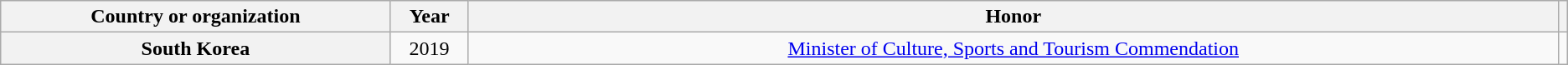<table class="wikitable sortable plainrowheaders" style="text-align:center" style="margin-left: auto; margin-right: auto; border: none;">
<tr>
<th width="25%">Country or organization</th>
<th width="5%">Year</th>
<th width="70%">Honor</th>
<th scope="col" class="unsortable"></th>
</tr>
<tr>
<th scope="row">South Korea</th>
<td style="text-align:center;">2019</td>
<td style="text-align:center;"><a href='#'>Minister of Culture, Sports and Tourism Commendation</a></td>
<td style="text-align:center;"></td>
</tr>
</table>
